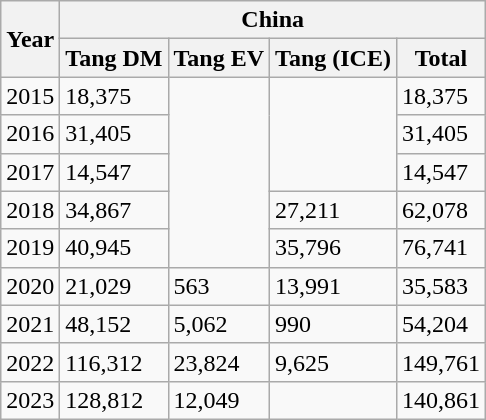<table class="wikitable">
<tr>
<th rowspan="2">Year</th>
<th colspan="4">China</th>
</tr>
<tr>
<th>Tang DM</th>
<th>Tang EV</th>
<th>Tang (ICE)</th>
<th>Total</th>
</tr>
<tr>
<td>2015</td>
<td>18,375</td>
<td rowspan="5"></td>
<td rowspan="3"></td>
<td>18,375</td>
</tr>
<tr>
<td>2016</td>
<td>31,405</td>
<td>31,405</td>
</tr>
<tr>
<td>2017</td>
<td>14,547</td>
<td>14,547</td>
</tr>
<tr>
<td>2018</td>
<td>34,867</td>
<td>27,211</td>
<td>62,078</td>
</tr>
<tr>
<td>2019</td>
<td>40,945</td>
<td>35,796</td>
<td>76,741</td>
</tr>
<tr>
<td>2020</td>
<td>21,029</td>
<td>563</td>
<td>13,991</td>
<td>35,583</td>
</tr>
<tr>
<td>2021</td>
<td>48,152</td>
<td>5,062</td>
<td>990</td>
<td>54,204</td>
</tr>
<tr>
<td>2022</td>
<td>116,312</td>
<td>23,824</td>
<td>9,625</td>
<td>149,761</td>
</tr>
<tr>
<td>2023</td>
<td>128,812</td>
<td>12,049</td>
<td></td>
<td>140,861</td>
</tr>
</table>
